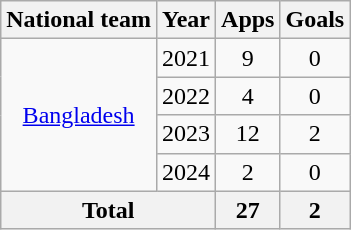<table class="wikitable" style="text-align:center">
<tr>
<th>National team</th>
<th>Year</th>
<th>Apps</th>
<th>Goals</th>
</tr>
<tr>
<td rowspan="4"><a href='#'>Bangladesh</a></td>
<td>2021</td>
<td>9</td>
<td>0</td>
</tr>
<tr>
<td>2022</td>
<td>4</td>
<td>0</td>
</tr>
<tr>
<td>2023</td>
<td>12</td>
<td>2</td>
</tr>
<tr>
<td>2024</td>
<td>2</td>
<td>0</td>
</tr>
<tr>
<th colspan=2>Total</th>
<th>27</th>
<th>2</th>
</tr>
</table>
